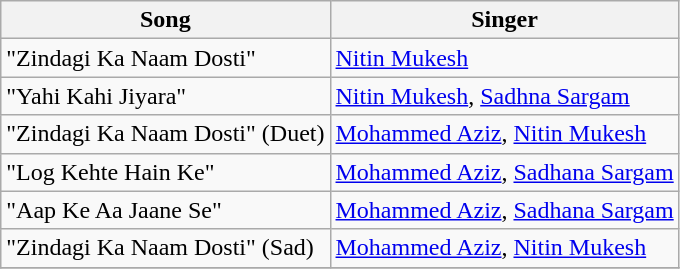<table class="wikitable">
<tr>
<th>Song</th>
<th>Singer</th>
</tr>
<tr>
<td>"Zindagi Ka Naam Dosti"</td>
<td><a href='#'>Nitin Mukesh</a></td>
</tr>
<tr>
<td>"Yahi Kahi Jiyara"</td>
<td><a href='#'>Nitin Mukesh</a>, <a href='#'>Sadhna Sargam</a></td>
</tr>
<tr>
<td>"Zindagi Ka Naam Dosti" (Duet)</td>
<td><a href='#'>Mohammed Aziz</a>, <a href='#'>Nitin Mukesh</a></td>
</tr>
<tr>
<td>"Log Kehte Hain Ke"</td>
<td><a href='#'>Mohammed Aziz</a>, <a href='#'>Sadhana Sargam</a></td>
</tr>
<tr>
<td>"Aap Ke Aa Jaane Se"</td>
<td><a href='#'>Mohammed Aziz</a>, <a href='#'>Sadhana Sargam</a></td>
</tr>
<tr>
<td>"Zindagi Ka Naam Dosti" (Sad)</td>
<td><a href='#'>Mohammed Aziz</a>, <a href='#'>Nitin Mukesh</a></td>
</tr>
<tr>
</tr>
</table>
